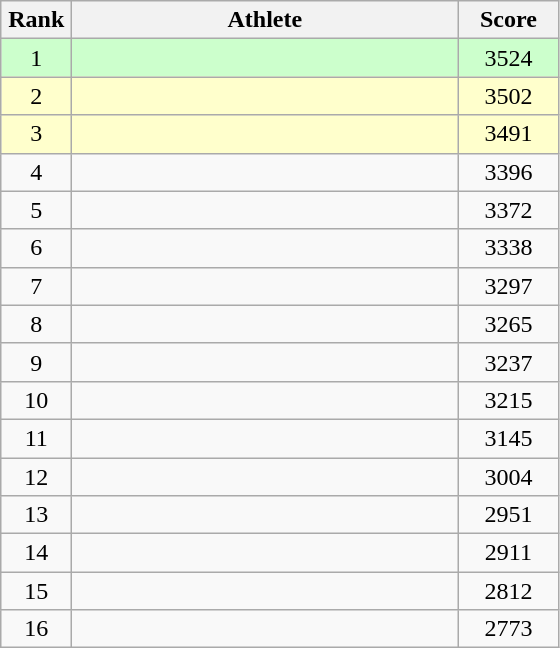<table class=wikitable style="text-align:center">
<tr>
<th width=40>Rank</th>
<th width=250>Athlete</th>
<th width=60>Score</th>
</tr>
<tr bgcolor="#ccffcc">
<td>1</td>
<td align=left></td>
<td>3524</td>
</tr>
<tr bgcolor="#ffffcc">
<td>2</td>
<td align=left></td>
<td>3502</td>
</tr>
<tr bgcolor="#ffffcc">
<td>3</td>
<td align=left></td>
<td>3491</td>
</tr>
<tr>
<td>4</td>
<td align=left></td>
<td>3396</td>
</tr>
<tr>
<td>5</td>
<td align=left></td>
<td>3372</td>
</tr>
<tr>
<td>6</td>
<td align=left></td>
<td>3338</td>
</tr>
<tr>
<td>7</td>
<td align=left></td>
<td>3297</td>
</tr>
<tr>
<td>8</td>
<td align=left></td>
<td>3265</td>
</tr>
<tr>
<td>9</td>
<td align=left></td>
<td>3237</td>
</tr>
<tr>
<td>10</td>
<td align=left></td>
<td>3215</td>
</tr>
<tr>
<td>11</td>
<td align=left></td>
<td>3145</td>
</tr>
<tr>
<td>12</td>
<td align=left></td>
<td>3004</td>
</tr>
<tr>
<td>13</td>
<td align=left></td>
<td>2951</td>
</tr>
<tr>
<td>14</td>
<td align=left></td>
<td>2911</td>
</tr>
<tr>
<td>15</td>
<td align=left></td>
<td>2812</td>
</tr>
<tr>
<td>16</td>
<td align=left></td>
<td>2773</td>
</tr>
</table>
